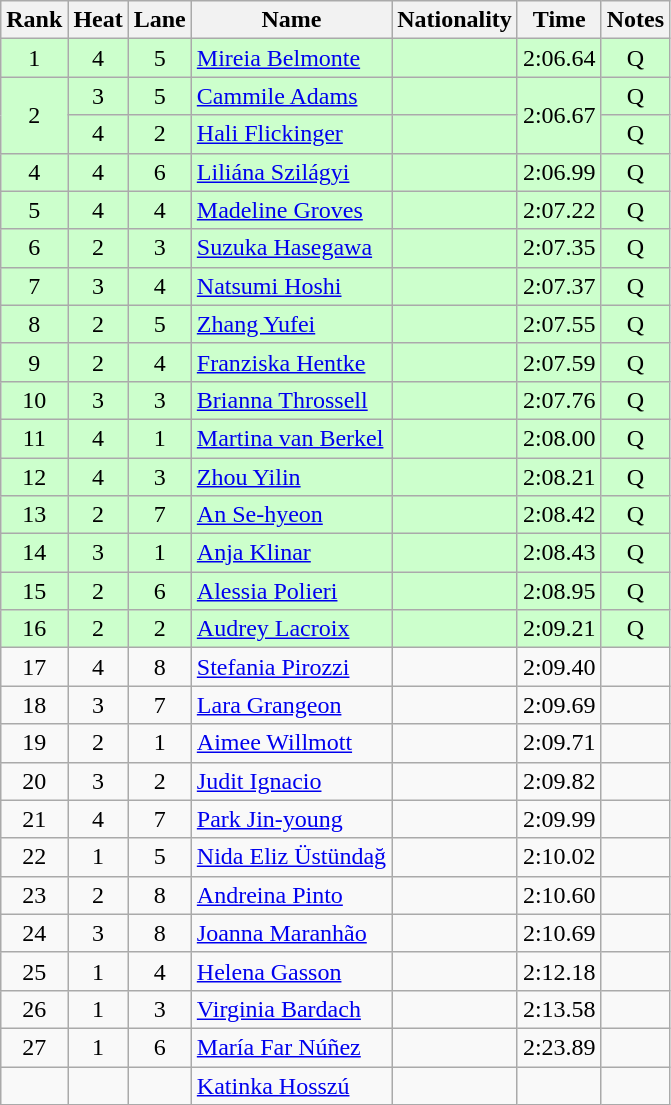<table class="wikitable sortable" style="text-align:center">
<tr>
<th>Rank</th>
<th>Heat</th>
<th>Lane</th>
<th>Name</th>
<th>Nationality</th>
<th>Time</th>
<th>Notes</th>
</tr>
<tr bgcolor=ccffcc>
<td>1</td>
<td>4</td>
<td>5</td>
<td align=left><a href='#'>Mireia Belmonte</a></td>
<td align=left></td>
<td>2:06.64</td>
<td>Q</td>
</tr>
<tr bgcolor=ccffcc>
<td rowspan=2>2</td>
<td>3</td>
<td>5</td>
<td align=left><a href='#'>Cammile Adams</a></td>
<td align=left></td>
<td rowspan=2>2:06.67</td>
<td>Q</td>
</tr>
<tr bgcolor=ccffcc>
<td>4</td>
<td>2</td>
<td align=left><a href='#'>Hali Flickinger</a></td>
<td align=left></td>
<td>Q</td>
</tr>
<tr bgcolor=ccffcc>
<td>4</td>
<td>4</td>
<td>6</td>
<td align=left><a href='#'>Liliána Szilágyi</a></td>
<td align=left></td>
<td>2:06.99</td>
<td>Q</td>
</tr>
<tr bgcolor=ccffcc>
<td>5</td>
<td>4</td>
<td>4</td>
<td align=left><a href='#'>Madeline Groves</a></td>
<td align=left></td>
<td>2:07.22</td>
<td>Q</td>
</tr>
<tr bgcolor=ccffcc>
<td>6</td>
<td>2</td>
<td>3</td>
<td align=left><a href='#'>Suzuka Hasegawa</a></td>
<td align=left></td>
<td>2:07.35</td>
<td>Q</td>
</tr>
<tr bgcolor=ccffcc>
<td>7</td>
<td>3</td>
<td>4</td>
<td align=left><a href='#'>Natsumi Hoshi</a></td>
<td align=left></td>
<td>2:07.37</td>
<td>Q</td>
</tr>
<tr bgcolor=ccffcc>
<td>8</td>
<td>2</td>
<td>5</td>
<td align=left><a href='#'>Zhang Yufei</a></td>
<td align=left></td>
<td>2:07.55</td>
<td>Q</td>
</tr>
<tr bgcolor=ccffcc>
<td>9</td>
<td>2</td>
<td>4</td>
<td align=left><a href='#'>Franziska Hentke</a></td>
<td align=left></td>
<td>2:07.59</td>
<td>Q</td>
</tr>
<tr bgcolor=ccffcc>
<td>10</td>
<td>3</td>
<td>3</td>
<td align=left><a href='#'>Brianna Throssell</a></td>
<td align=left></td>
<td>2:07.76</td>
<td>Q</td>
</tr>
<tr bgcolor=ccffcc>
<td>11</td>
<td>4</td>
<td>1</td>
<td align=left><a href='#'>Martina van Berkel</a></td>
<td align=left></td>
<td>2:08.00</td>
<td>Q</td>
</tr>
<tr bgcolor=ccffcc>
<td>12</td>
<td>4</td>
<td>3</td>
<td align=left><a href='#'>Zhou Yilin</a></td>
<td align=left></td>
<td>2:08.21</td>
<td>Q</td>
</tr>
<tr bgcolor=ccffcc>
<td>13</td>
<td>2</td>
<td>7</td>
<td align=left><a href='#'>An Se-hyeon</a></td>
<td align=left></td>
<td>2:08.42</td>
<td>Q</td>
</tr>
<tr bgcolor=ccffcc>
<td>14</td>
<td>3</td>
<td>1</td>
<td align=left><a href='#'>Anja Klinar</a></td>
<td align=left></td>
<td>2:08.43</td>
<td>Q</td>
</tr>
<tr bgcolor=ccffcc>
<td>15</td>
<td>2</td>
<td>6</td>
<td align=left><a href='#'>Alessia Polieri</a></td>
<td align=left></td>
<td>2:08.95</td>
<td>Q</td>
</tr>
<tr bgcolor=ccffcc>
<td>16</td>
<td>2</td>
<td>2</td>
<td align=left><a href='#'>Audrey Lacroix</a></td>
<td align=left></td>
<td>2:09.21</td>
<td>Q</td>
</tr>
<tr>
<td>17</td>
<td>4</td>
<td>8</td>
<td align=left><a href='#'>Stefania Pirozzi</a></td>
<td align=left></td>
<td>2:09.40</td>
<td></td>
</tr>
<tr>
<td>18</td>
<td>3</td>
<td>7</td>
<td align=left><a href='#'>Lara Grangeon</a></td>
<td align=left></td>
<td>2:09.69</td>
<td></td>
</tr>
<tr>
<td>19</td>
<td>2</td>
<td>1</td>
<td align=left><a href='#'>Aimee Willmott</a></td>
<td align=left></td>
<td>2:09.71</td>
<td></td>
</tr>
<tr>
<td>20</td>
<td>3</td>
<td>2</td>
<td align=left><a href='#'>Judit Ignacio</a></td>
<td align=left></td>
<td>2:09.82</td>
<td></td>
</tr>
<tr>
<td>21</td>
<td>4</td>
<td>7</td>
<td align=left><a href='#'>Park Jin-young</a></td>
<td align=left></td>
<td>2:09.99</td>
<td></td>
</tr>
<tr>
<td>22</td>
<td>1</td>
<td>5</td>
<td align=left><a href='#'>Nida Eliz Üstündağ</a></td>
<td align=left></td>
<td>2:10.02</td>
<td></td>
</tr>
<tr>
<td>23</td>
<td>2</td>
<td>8</td>
<td align=left><a href='#'>Andreina Pinto</a></td>
<td align=left></td>
<td>2:10.60</td>
<td></td>
</tr>
<tr>
<td>24</td>
<td>3</td>
<td>8</td>
<td align=left><a href='#'>Joanna Maranhão</a></td>
<td align=left></td>
<td>2:10.69</td>
<td></td>
</tr>
<tr>
<td>25</td>
<td>1</td>
<td>4</td>
<td align=left><a href='#'>Helena Gasson</a></td>
<td align=left></td>
<td>2:12.18</td>
<td></td>
</tr>
<tr>
<td>26</td>
<td>1</td>
<td>3</td>
<td align=left><a href='#'>Virginia Bardach</a></td>
<td align=left></td>
<td>2:13.58</td>
<td></td>
</tr>
<tr>
<td>27</td>
<td>1</td>
<td>6</td>
<td align=left><a href='#'>María Far Núñez</a></td>
<td align=left></td>
<td>2:23.89</td>
<td></td>
</tr>
<tr>
<td></td>
<td></td>
<td></td>
<td align=left><a href='#'>Katinka Hosszú</a></td>
<td align=left></td>
<td></td>
<td></td>
</tr>
</table>
